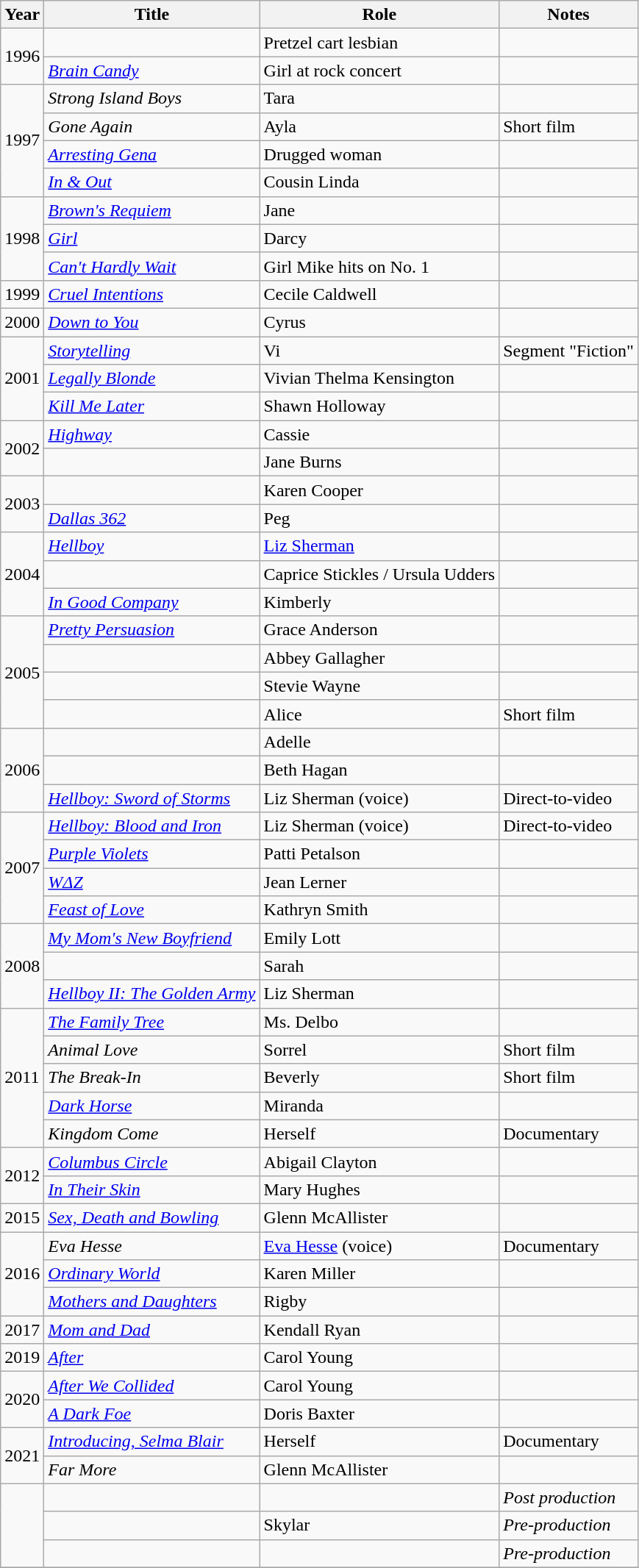<table class="wikitable sortable">
<tr>
<th>Year</th>
<th>Title</th>
<th>Role</th>
<th class="unsortable">Notes</th>
</tr>
<tr>
<td rowspan="2">1996</td>
<td><em></em></td>
<td>Pretzel cart lesbian</td>
<td></td>
</tr>
<tr>
<td><em><a href='#'>Brain Candy</a></em></td>
<td>Girl at rock concert</td>
<td></td>
</tr>
<tr>
<td rowspan="4">1997</td>
<td><em>Strong Island Boys</em></td>
<td>Tara</td>
<td></td>
</tr>
<tr>
<td><em>Gone Again</em></td>
<td>Ayla</td>
<td>Short film</td>
</tr>
<tr>
<td><em><a href='#'>Arresting Gena</a></em></td>
<td>Drugged woman</td>
<td></td>
</tr>
<tr>
<td><em><a href='#'>In & Out</a></em></td>
<td>Cousin Linda</td>
<td></td>
</tr>
<tr>
<td rowspan="3">1998</td>
<td><em><a href='#'>Brown's Requiem</a></em></td>
<td>Jane</td>
<td></td>
</tr>
<tr>
<td><em><a href='#'>Girl</a></em></td>
<td>Darcy</td>
<td></td>
</tr>
<tr>
<td><em><a href='#'>Can't Hardly Wait</a></em></td>
<td>Girl Mike hits on No. 1</td>
<td></td>
</tr>
<tr>
<td>1999</td>
<td><em><a href='#'>Cruel Intentions</a></em></td>
<td>Cecile Caldwell</td>
<td></td>
</tr>
<tr>
<td>2000</td>
<td><em><a href='#'>Down to You</a></em></td>
<td>Cyrus</td>
<td></td>
</tr>
<tr>
<td rowspan="3">2001</td>
<td><em><a href='#'>Storytelling</a></em></td>
<td>Vi</td>
<td>Segment "Fiction"</td>
</tr>
<tr>
<td><em><a href='#'>Legally Blonde</a></em></td>
<td>Vivian Thelma Kensington</td>
<td></td>
</tr>
<tr>
<td><em><a href='#'>Kill Me Later</a></em></td>
<td>Shawn Holloway</td>
<td></td>
</tr>
<tr>
<td rowspan="2">2002</td>
<td><em><a href='#'>Highway</a></em></td>
<td>Cassie</td>
<td></td>
</tr>
<tr>
<td><em></em></td>
<td>Jane Burns</td>
<td></td>
</tr>
<tr>
<td rowspan="2">2003</td>
<td><em></em></td>
<td>Karen Cooper</td>
<td></td>
</tr>
<tr>
<td><em><a href='#'>Dallas 362</a></em></td>
<td>Peg</td>
<td></td>
</tr>
<tr>
<td rowspan="3">2004</td>
<td><em><a href='#'>Hellboy</a></em></td>
<td><a href='#'>Liz Sherman</a></td>
<td></td>
</tr>
<tr>
<td><em></em></td>
<td>Caprice Stickles / Ursula Udders</td>
<td></td>
</tr>
<tr>
<td><em><a href='#'>In Good Company</a></em></td>
<td>Kimberly</td>
<td></td>
</tr>
<tr>
<td rowspan="4">2005</td>
<td><em><a href='#'>Pretty Persuasion</a></em></td>
<td>Grace Anderson</td>
<td></td>
</tr>
<tr>
<td><em></em></td>
<td>Abbey Gallagher</td>
<td></td>
</tr>
<tr>
<td><em></em></td>
<td>Stevie Wayne</td>
<td></td>
</tr>
<tr>
<td><em></em></td>
<td>Alice</td>
<td>Short film</td>
</tr>
<tr>
<td rowspan="3">2006</td>
<td><em></em></td>
<td>Adelle</td>
<td></td>
</tr>
<tr>
<td><em></em></td>
<td>Beth Hagan</td>
<td></td>
</tr>
<tr>
<td><em><a href='#'>Hellboy: Sword of Storms</a></em></td>
<td>Liz Sherman (voice)</td>
<td>Direct-to-video</td>
</tr>
<tr>
<td rowspan="4">2007</td>
<td><em><a href='#'>Hellboy: Blood and Iron</a></em></td>
<td>Liz Sherman (voice)</td>
<td>Direct-to-video</td>
</tr>
<tr>
<td><em><a href='#'>Purple Violets</a></em></td>
<td>Patti Petalson</td>
<td></td>
</tr>
<tr>
<td><em><a href='#'>WΔZ</a></em></td>
<td>Jean Lerner</td>
<td></td>
</tr>
<tr>
<td><em><a href='#'>Feast of Love</a></em></td>
<td>Kathryn Smith</td>
<td></td>
</tr>
<tr>
<td rowspan="3">2008</td>
<td><em><a href='#'>My Mom's New Boyfriend</a></em></td>
<td>Emily Lott</td>
<td></td>
</tr>
<tr>
<td><em></em></td>
<td>Sarah</td>
<td></td>
</tr>
<tr>
<td><em><a href='#'>Hellboy II: The Golden Army</a></em></td>
<td>Liz Sherman</td>
<td></td>
</tr>
<tr>
<td rowspan="5">2011</td>
<td><em><a href='#'>The Family Tree</a></em></td>
<td>Ms. Delbo</td>
<td></td>
</tr>
<tr>
<td><em>Animal Love</em></td>
<td>Sorrel</td>
<td>Short film</td>
</tr>
<tr>
<td><em>The Break-In</em></td>
<td>Beverly</td>
<td>Short film</td>
</tr>
<tr>
<td><em><a href='#'>Dark Horse</a></em></td>
<td>Miranda</td>
<td></td>
</tr>
<tr>
<td><em>Kingdom Come</em></td>
<td>Herself</td>
<td>Documentary</td>
</tr>
<tr>
<td rowspan="2">2012</td>
<td><em><a href='#'>Columbus Circle</a></em></td>
<td>Abigail Clayton</td>
<td></td>
</tr>
<tr>
<td><em><a href='#'>In Their Skin</a></em></td>
<td>Mary Hughes</td>
<td></td>
</tr>
<tr>
<td>2015</td>
<td><em><a href='#'>Sex, Death and Bowling</a></em></td>
<td>Glenn McAllister</td>
<td></td>
</tr>
<tr>
<td rowspan="3">2016</td>
<td><em>Eva Hesse</em></td>
<td><a href='#'>Eva Hesse</a> (voice)</td>
<td>Documentary</td>
</tr>
<tr>
<td><em><a href='#'>Ordinary World</a></em></td>
<td>Karen Miller</td>
<td></td>
</tr>
<tr>
<td><em><a href='#'>Mothers and Daughters</a></em></td>
<td>Rigby</td>
<td></td>
</tr>
<tr>
<td>2017</td>
<td><em><a href='#'>Mom and Dad</a></em></td>
<td>Kendall Ryan</td>
<td></td>
</tr>
<tr>
<td>2019</td>
<td><em><a href='#'>After</a></em></td>
<td>Carol Young</td>
<td></td>
</tr>
<tr>
<td rowspan="2">2020</td>
<td><em><a href='#'>After We Collided</a></em></td>
<td>Carol Young</td>
<td></td>
</tr>
<tr>
<td><em><a href='#'>A Dark Foe</a></em></td>
<td>Doris Baxter</td>
<td></td>
</tr>
<tr>
<td rowspan=2>2021</td>
<td><em><a href='#'>Introducing, Selma Blair</a></em></td>
<td>Herself</td>
<td>Documentary</td>
</tr>
<tr>
<td><em>Far More</em></td>
<td>Glenn McAllister</td>
<td></td>
</tr>
<tr>
<td rowspan=3></td>
<td></td>
<td></td>
<td><em>Post production</em></td>
</tr>
<tr>
<td></td>
<td>Skylar</td>
<td><em>Pre-production</em></td>
</tr>
<tr>
<td></td>
<td></td>
<td><em>Pre-production</em></td>
</tr>
<tr>
</tr>
</table>
